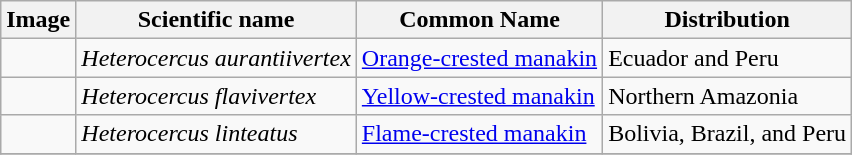<table class="wikitable">
<tr>
<th>Image</th>
<th>Scientific name</th>
<th>Common Name</th>
<th>Distribution</th>
</tr>
<tr>
<td></td>
<td><em>Heterocercus aurantiivertex</em></td>
<td><a href='#'>Orange-crested manakin</a></td>
<td>Ecuador and Peru</td>
</tr>
<tr>
<td></td>
<td><em>Heterocercus flavivertex</em></td>
<td><a href='#'>Yellow-crested manakin</a></td>
<td>Northern Amazonia</td>
</tr>
<tr>
<td></td>
<td><em>Heterocercus linteatus</em></td>
<td><a href='#'>Flame-crested manakin</a></td>
<td>Bolivia, Brazil, and Peru</td>
</tr>
<tr>
</tr>
</table>
